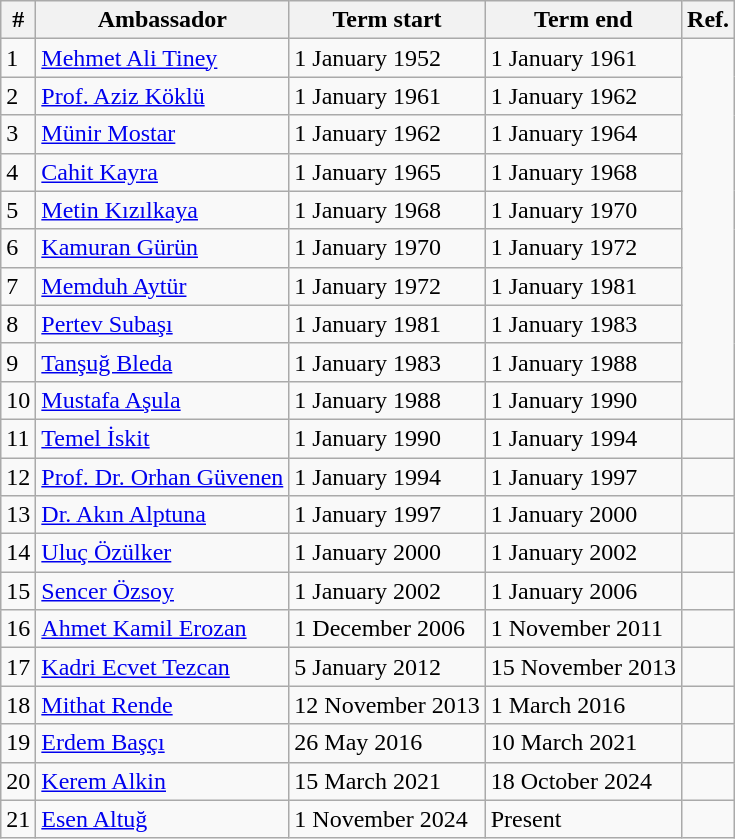<table class="wikitable">
<tr>
<th>#</th>
<th>Ambassador</th>
<th>Term start</th>
<th>Term end</th>
<th>Ref.</th>
</tr>
<tr>
<td>1</td>
<td><a href='#'>Mehmet Ali Tiney</a></td>
<td>1 January 1952</td>
<td>1 January 1961</td>
<td rowspan="10"></td>
</tr>
<tr>
<td>2</td>
<td><a href='#'>Prof. Aziz Köklü</a></td>
<td>1 January 1961</td>
<td>1 January 1962</td>
</tr>
<tr>
<td>3</td>
<td><a href='#'>Münir Mostar</a></td>
<td>1 January 1962</td>
<td>1 January 1964</td>
</tr>
<tr>
<td>4</td>
<td><a href='#'>Cahit Kayra</a></td>
<td>1 January 1965</td>
<td>1 January 1968</td>
</tr>
<tr>
<td>5</td>
<td><a href='#'>Metin Kızılkaya</a></td>
<td>1 January 1968</td>
<td>1 January 1970</td>
</tr>
<tr>
<td>6</td>
<td><a href='#'>Kamuran Gürün</a></td>
<td>1 January 1970</td>
<td>1 January 1972</td>
</tr>
<tr>
<td>7</td>
<td><a href='#'>Memduh Aytür</a></td>
<td>1 January 1972</td>
<td>1 January 1981</td>
</tr>
<tr>
<td>8</td>
<td><a href='#'>Pertev Subaşı</a></td>
<td>1 January 1981</td>
<td>1 January 1983</td>
</tr>
<tr>
<td>9</td>
<td><a href='#'>Tanşuğ Bleda</a></td>
<td>1 January 1983</td>
<td>1 January 1988</td>
</tr>
<tr>
<td>10</td>
<td><a href='#'>Mustafa Aşula</a></td>
<td>1 January 1988</td>
<td>1 January 1990</td>
</tr>
<tr>
<td>11</td>
<td><a href='#'>Temel İskit</a></td>
<td>1 January 1990</td>
<td>1 January 1994</td>
<td></td>
</tr>
<tr>
<td>12</td>
<td><a href='#'>Prof. Dr. Orhan Güvenen</a></td>
<td>1 January 1994</td>
<td>1 January 1997</td>
<td></td>
</tr>
<tr>
<td>13</td>
<td><a href='#'>Dr. Akın Alptuna</a></td>
<td>1 January 1997</td>
<td>1 January 2000</td>
<td></td>
</tr>
<tr>
<td>14</td>
<td><a href='#'>Uluç Özülker</a></td>
<td>1 January 2000</td>
<td>1 January 2002</td>
<td></td>
</tr>
<tr>
<td>15</td>
<td><a href='#'>Sencer Özsoy</a></td>
<td>1 January 2002</td>
<td>1 January 2006</td>
<td></td>
</tr>
<tr>
<td>16</td>
<td><a href='#'>Ahmet Kamil Erozan</a></td>
<td>1 December 2006</td>
<td>1 November 2011</td>
<td></td>
</tr>
<tr>
<td>17</td>
<td><a href='#'>Kadri Ecvet Tezcan</a></td>
<td>5 January 2012</td>
<td>15 November 2013</td>
<td></td>
</tr>
<tr>
<td>18</td>
<td><a href='#'>Mithat Rende</a></td>
<td>12 November 2013</td>
<td>1 March 2016</td>
<td></td>
</tr>
<tr>
<td>19</td>
<td><a href='#'>Erdem Başçı</a></td>
<td>26 May 2016</td>
<td>10 March 2021</td>
<td></td>
</tr>
<tr>
<td>20</td>
<td><a href='#'>Kerem Alkin</a></td>
<td>15 March 2021</td>
<td>18 October 2024</td>
<td></td>
</tr>
<tr>
<td>21</td>
<td><a href='#'>Esen Altuğ</a></td>
<td>1 November 2024</td>
<td>Present</td>
<td></td>
</tr>
</table>
